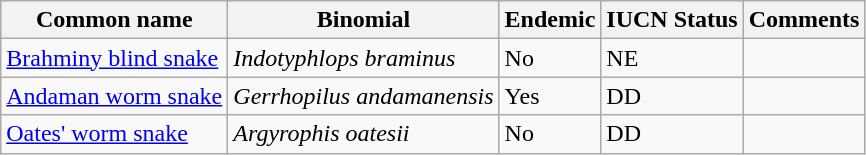<table class="wikitable">
<tr>
<th>Common name</th>
<th>Binomial</th>
<th>Endemic</th>
<th>IUCN Status</th>
<th>Comments</th>
</tr>
<tr>
<td><a href='#'>Brahminy blind snake</a></td>
<td><em>Indotyphlops braminus</em></td>
<td>No</td>
<td>NE</td>
<td></td>
</tr>
<tr>
<td><a href='#'>Andaman worm snake</a></td>
<td><em>Gerrhopilus andamanensis</em></td>
<td>Yes</td>
<td>DD</td>
<td></td>
</tr>
<tr>
<td><a href='#'>Oates' worm snake</a></td>
<td><em>Argyrophis oatesii</em></td>
<td>No</td>
<td>DD</td>
<td></td>
</tr>
</table>
